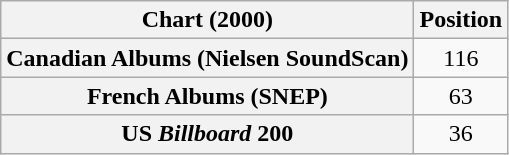<table class="wikitable sortable plainrowheaders" style="text-align:center">
<tr>
<th scope="col">Chart (2000)</th>
<th scope="col">Position</th>
</tr>
<tr>
<th scope="row">Canadian Albums (Nielsen SoundScan)</th>
<td>116</td>
</tr>
<tr>
<th scope="row">French Albums (SNEP)</th>
<td>63</td>
</tr>
<tr>
<th scope="row">US <em>Billboard</em> 200</th>
<td>36</td>
</tr>
</table>
